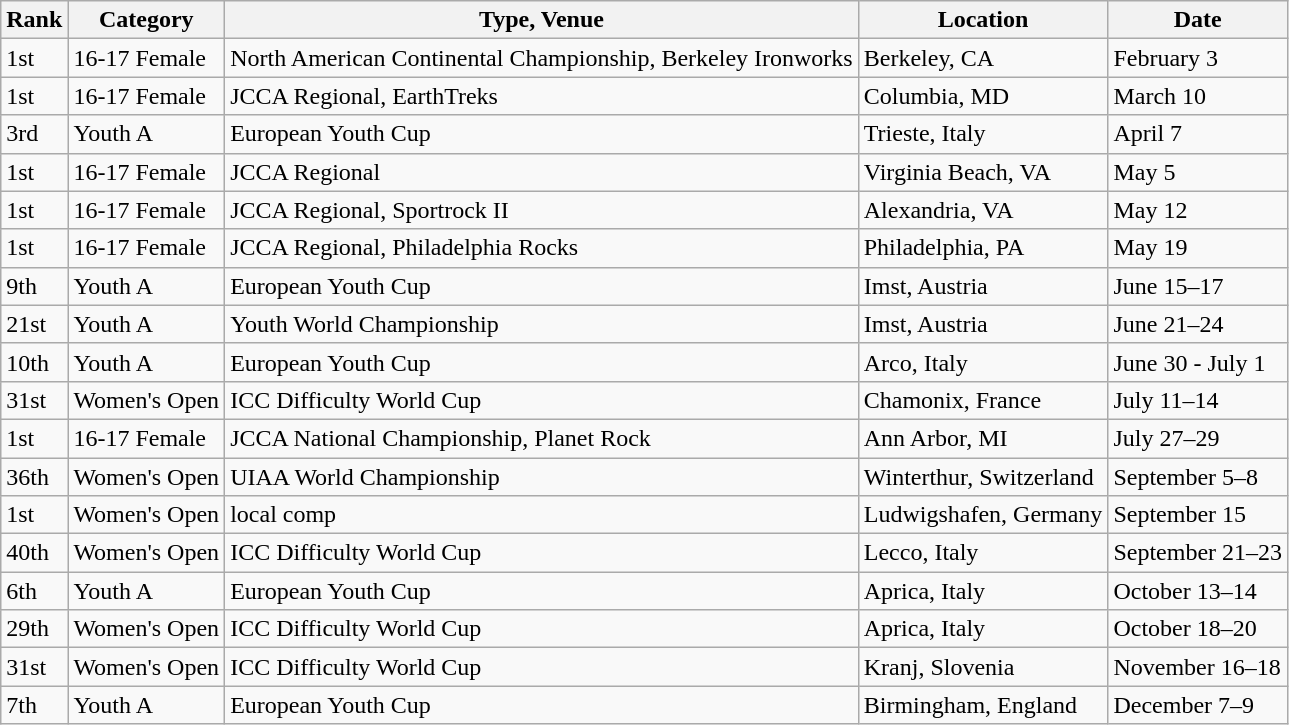<table class="wikitable">
<tr>
<th>Rank</th>
<th>Category</th>
<th>Type, Venue</th>
<th>Location</th>
<th>Date</th>
</tr>
<tr>
<td>1st</td>
<td>16-17 Female</td>
<td>North American Continental Championship, Berkeley Ironworks</td>
<td>Berkeley, CA</td>
<td>February 3</td>
</tr>
<tr>
<td>1st</td>
<td>16-17 Female</td>
<td>JCCA Regional, EarthTreks</td>
<td>Columbia, MD</td>
<td>March 10</td>
</tr>
<tr>
<td>3rd</td>
<td>Youth A</td>
<td>European Youth Cup</td>
<td>Trieste, Italy</td>
<td>April 7</td>
</tr>
<tr>
<td>1st</td>
<td>16-17 Female</td>
<td>JCCA Regional</td>
<td>Virginia Beach, VA</td>
<td>May 5</td>
</tr>
<tr>
<td>1st</td>
<td>16-17 Female</td>
<td>JCCA Regional, Sportrock II</td>
<td>Alexandria, VA</td>
<td>May 12</td>
</tr>
<tr>
<td>1st</td>
<td>16-17 Female</td>
<td>JCCA Regional, Philadelphia Rocks</td>
<td>Philadelphia, PA</td>
<td>May 19</td>
</tr>
<tr>
<td>9th</td>
<td>Youth A</td>
<td>European Youth Cup</td>
<td>Imst, Austria</td>
<td>June 15–17</td>
</tr>
<tr>
<td>21st</td>
<td>Youth A</td>
<td>Youth World Championship</td>
<td>Imst, Austria</td>
<td>June 21–24</td>
</tr>
<tr>
<td>10th</td>
<td>Youth A</td>
<td>European Youth Cup</td>
<td>Arco, Italy</td>
<td>June 30 - July 1</td>
</tr>
<tr>
<td>31st</td>
<td>Women's Open</td>
<td>ICC Difficulty World Cup</td>
<td>Chamonix, France</td>
<td>July 11–14</td>
</tr>
<tr>
<td>1st</td>
<td>16-17 Female</td>
<td>JCCA National Championship, Planet Rock</td>
<td>Ann Arbor, MI</td>
<td>July 27–29</td>
</tr>
<tr>
<td>36th</td>
<td>Women's Open</td>
<td>UIAA World Championship</td>
<td>Winterthur, Switzerland</td>
<td>September 5–8</td>
</tr>
<tr>
<td>1st</td>
<td>Women's Open</td>
<td>local comp</td>
<td>Ludwigshafen, Germany</td>
<td>September 15</td>
</tr>
<tr>
<td>40th</td>
<td>Women's Open</td>
<td>ICC Difficulty World Cup</td>
<td>Lecco, Italy</td>
<td>September 21–23</td>
</tr>
<tr>
<td>6th</td>
<td>Youth A</td>
<td>European Youth Cup</td>
<td>Aprica, Italy</td>
<td>October 13–14</td>
</tr>
<tr>
<td>29th</td>
<td>Women's Open</td>
<td>ICC Difficulty World Cup</td>
<td>Aprica, Italy</td>
<td>October 18–20</td>
</tr>
<tr>
<td>31st</td>
<td>Women's Open</td>
<td>ICC Difficulty World Cup</td>
<td>Kranj, Slovenia</td>
<td>November 16–18</td>
</tr>
<tr>
<td>7th</td>
<td>Youth A</td>
<td>European Youth Cup</td>
<td>Birmingham, England</td>
<td>December 7–9</td>
</tr>
</table>
